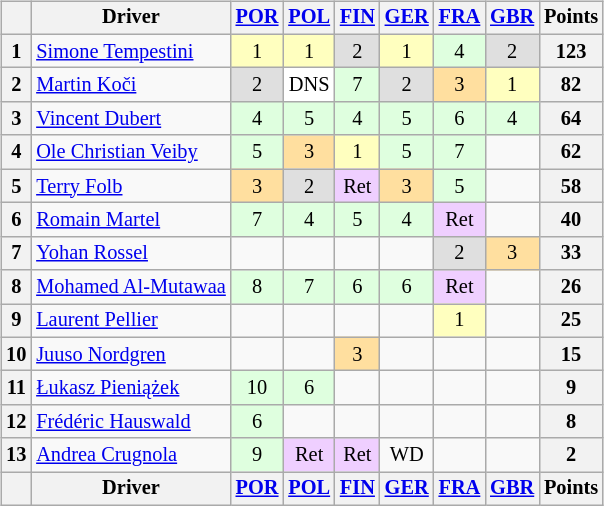<table>
<tr>
<td><br><table class="wikitable" style="font-size: 85%; text-align: center;">
<tr valign="top">
<th valign="middle"></th>
<th valign="middle">Driver</th>
<th><a href='#'>POR</a><br></th>
<th><a href='#'>POL</a><br></th>
<th><a href='#'>FIN</a><br></th>
<th><a href='#'>GER</a><br></th>
<th><a href='#'>FRA</a><br></th>
<th><a href='#'>GBR</a><br></th>
<th valign="middle">Points</th>
</tr>
<tr>
<th>1</th>
<td align="left"> <a href='#'>Simone Tempestini</a></td>
<td style="background:#ffffbf;">1</td>
<td style="background:#ffffbf;">1</td>
<td style="background:#dfdfdf;">2</td>
<td style="background:#ffffbf;">1</td>
<td style="background:#dfffdf;">4</td>
<td style="background:#dfdfdf;">2</td>
<th>123</th>
</tr>
<tr>
<th>2</th>
<td align="left"> <a href='#'>Martin Koči</a></td>
<td style="background:#dfdfdf;">2</td>
<td style="background:#ffffff;">DNS</td>
<td style="background:#dfffdf;">7</td>
<td style="background:#dfdfdf;">2</td>
<td style="background:#ffdf9f;">3</td>
<td style="background:#ffffbf;">1</td>
<th>82</th>
</tr>
<tr>
<th>3</th>
<td align="left"> <a href='#'>Vincent Dubert</a></td>
<td style="background:#dfffdf;">4</td>
<td style="background:#dfffdf;">5</td>
<td style="background:#dfffdf;">4</td>
<td style="background:#dfffdf;">5</td>
<td style="background:#dfffdf;">6</td>
<td style="background:#dfffdf;">4</td>
<th>64</th>
</tr>
<tr>
<th>4</th>
<td align="left"> <a href='#'>Ole Christian Veiby</a></td>
<td style="background:#dfffdf;">5</td>
<td style="background:#ffdf9f;">3</td>
<td style="background:#ffffbf;">1</td>
<td style="background:#dfffdf;">5</td>
<td style="background:#dfffdf;">7</td>
<td></td>
<th>62</th>
</tr>
<tr>
<th>5</th>
<td align="left"> <a href='#'>Terry Folb</a></td>
<td style="background:#ffdf9f;">3</td>
<td style="background:#dfdfdf;">2</td>
<td style="background:#efcfff;">Ret</td>
<td style="background:#ffdf9f;">3</td>
<td style="background:#dfffdf;">5</td>
<td></td>
<th>58</th>
</tr>
<tr>
<th>6</th>
<td align="left"> <a href='#'>Romain Martel</a></td>
<td style="background:#dfffdf;">7</td>
<td style="background:#dfffdf;">4</td>
<td style="background:#dfffdf;">5</td>
<td style="background:#dfffdf;">4</td>
<td style="background:#efcfff;">Ret</td>
<td></td>
<th>40</th>
</tr>
<tr>
<th>7</th>
<td align="left"> <a href='#'>Yohan Rossel</a></td>
<td></td>
<td></td>
<td></td>
<td></td>
<td style="background:#dfdfdf;">2</td>
<td style="background:#ffdf9f;">3</td>
<th>33</th>
</tr>
<tr>
<th>8</th>
<td align="left"> <a href='#'>Mohamed Al-Mutawaa</a></td>
<td style="background:#dfffdf;">8</td>
<td style="background:#dfffdf;">7</td>
<td style="background:#dfffdf;">6</td>
<td style="background:#dfffdf;">6</td>
<td style="background:#efcfff;">Ret</td>
<td></td>
<th>26</th>
</tr>
<tr>
<th>9</th>
<td align="left"> <a href='#'>Laurent Pellier</a></td>
<td></td>
<td></td>
<td></td>
<td></td>
<td style="background:#ffffbf;">1</td>
<td></td>
<th>25</th>
</tr>
<tr>
<th>10</th>
<td align="left"> <a href='#'>Juuso Nordgren</a></td>
<td></td>
<td></td>
<td style="background:#ffdf9f;">3</td>
<td></td>
<td></td>
<td></td>
<th>15</th>
</tr>
<tr>
<th>11</th>
<td align="left"> <a href='#'>Łukasz Pieniążek</a></td>
<td style="background:#dfffdf;">10</td>
<td style="background:#dfffdf;">6</td>
<td></td>
<td></td>
<td></td>
<td></td>
<th>9</th>
</tr>
<tr>
<th>12</th>
<td align="left"> <a href='#'>Frédéric Hauswald</a></td>
<td style="background:#dfffdf;">6</td>
<td></td>
<td></td>
<td></td>
<td></td>
<td></td>
<th>8</th>
</tr>
<tr>
<th>13</th>
<td align="left"> <a href='#'>Andrea Crugnola</a></td>
<td style="background:#dfffdf;">9</td>
<td style="background:#efcfff;">Ret</td>
<td style="background:#efcfff;">Ret</td>
<td>WD</td>
<td></td>
<td></td>
<th>2</th>
</tr>
<tr valign="top">
<th valign="middle"></th>
<th valign="middle">Driver</th>
<th><a href='#'>POR</a><br></th>
<th><a href='#'>POL</a><br></th>
<th><a href='#'>FIN</a><br></th>
<th><a href='#'>GER</a><br></th>
<th><a href='#'>FRA</a><br></th>
<th><a href='#'>GBR</a><br></th>
<th valign="middle">Points</th>
</tr>
</table>
</td>
<td valign="top"><br></td>
</tr>
</table>
